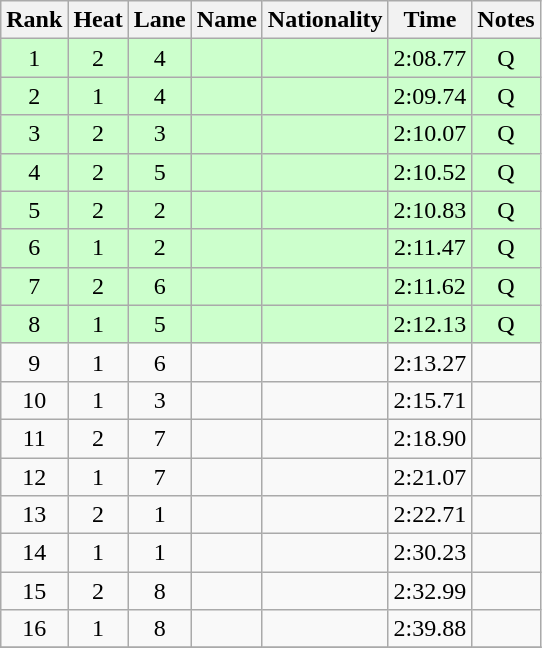<table class="wikitable sortable" style="text-align:center">
<tr>
<th>Rank</th>
<th>Heat</th>
<th>Lane</th>
<th>Name</th>
<th>Nationality</th>
<th>Time</th>
<th>Notes</th>
</tr>
<tr bgcolor=ccffcc>
<td>1</td>
<td>2</td>
<td>4</td>
<td align=left></td>
<td align=left></td>
<td>2:08.77</td>
<td>Q</td>
</tr>
<tr bgcolor=ccffcc>
<td>2</td>
<td>1</td>
<td>4</td>
<td align=left></td>
<td align=left></td>
<td>2:09.74</td>
<td>Q</td>
</tr>
<tr bgcolor=ccffcc>
<td>3</td>
<td>2</td>
<td>3</td>
<td align=left></td>
<td align=left></td>
<td>2:10.07</td>
<td>Q</td>
</tr>
<tr bgcolor=ccffcc>
<td>4</td>
<td>2</td>
<td>5</td>
<td align=left></td>
<td align=left></td>
<td>2:10.52</td>
<td>Q</td>
</tr>
<tr bgcolor=ccffcc>
<td>5</td>
<td>2</td>
<td>2</td>
<td align=left></td>
<td align=left></td>
<td>2:10.83</td>
<td>Q</td>
</tr>
<tr bgcolor=ccffcc>
<td>6</td>
<td>1</td>
<td>2</td>
<td align=left></td>
<td align=left></td>
<td>2:11.47</td>
<td>Q</td>
</tr>
<tr bgcolor=ccffcc>
<td>7</td>
<td>2</td>
<td>6</td>
<td align=left></td>
<td align=left></td>
<td>2:11.62</td>
<td>Q</td>
</tr>
<tr bgcolor=ccffcc>
<td>8</td>
<td>1</td>
<td>5</td>
<td align=left></td>
<td align=left></td>
<td>2:12.13</td>
<td>Q</td>
</tr>
<tr>
<td>9</td>
<td>1</td>
<td>6</td>
<td align=left></td>
<td align=left></td>
<td>2:13.27</td>
<td></td>
</tr>
<tr>
<td>10</td>
<td>1</td>
<td>3</td>
<td align=left></td>
<td align=left></td>
<td>2:15.71</td>
<td></td>
</tr>
<tr>
<td>11</td>
<td>2</td>
<td>7</td>
<td align=left></td>
<td align=left></td>
<td>2:18.90</td>
<td></td>
</tr>
<tr>
<td>12</td>
<td>1</td>
<td>7</td>
<td align=left></td>
<td align=left></td>
<td>2:21.07</td>
<td></td>
</tr>
<tr>
<td>13</td>
<td>2</td>
<td>1</td>
<td align=left></td>
<td align=left></td>
<td>2:22.71</td>
<td></td>
</tr>
<tr>
<td>14</td>
<td>1</td>
<td>1</td>
<td align=left></td>
<td align=left></td>
<td>2:30.23</td>
<td></td>
</tr>
<tr>
<td>15</td>
<td>2</td>
<td>8</td>
<td align=left></td>
<td align=left></td>
<td>2:32.99</td>
<td></td>
</tr>
<tr>
<td>16</td>
<td>1</td>
<td>8</td>
<td align=left></td>
<td align=left></td>
<td>2:39.88</td>
<td></td>
</tr>
<tr>
</tr>
</table>
